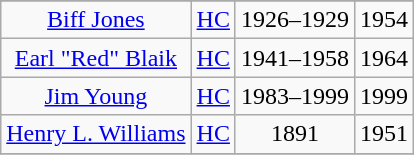<table class="wikitable" style="text-align:center">
<tr>
</tr>
<tr>
<td><a href='#'>Biff Jones</a></td>
<td><a href='#'>HC</a></td>
<td>1926–1929</td>
<td>1954</td>
</tr>
<tr>
<td><a href='#'>Earl "Red" Blaik</a></td>
<td><a href='#'>HC</a></td>
<td>1941–1958</td>
<td>1964</td>
</tr>
<tr>
<td><a href='#'>Jim Young</a></td>
<td><a href='#'>HC</a></td>
<td>1983–1999</td>
<td>1999</td>
</tr>
<tr>
<td><a href='#'>Henry L. Williams</a></td>
<td><a href='#'>HC</a></td>
<td>1891</td>
<td>1951</td>
</tr>
<tr>
</tr>
</table>
